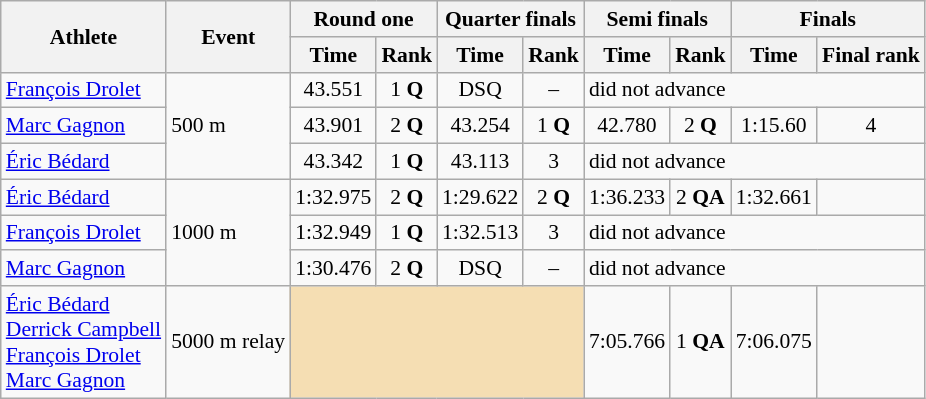<table class="wikitable" style="font-size:90%">
<tr>
<th rowspan="2">Athlete</th>
<th rowspan="2">Event</th>
<th colspan="2">Round one</th>
<th colspan="2">Quarter finals</th>
<th colspan="2">Semi finals</th>
<th colspan="2">Finals</th>
</tr>
<tr>
<th>Time</th>
<th>Rank</th>
<th>Time</th>
<th>Rank</th>
<th>Time</th>
<th>Rank</th>
<th>Time</th>
<th>Final rank</th>
</tr>
<tr>
<td><a href='#'>François Drolet</a></td>
<td rowspan="3">500 m</td>
<td align="center">43.551</td>
<td align="center">1 <strong>Q</strong></td>
<td align="center">DSQ</td>
<td align="center">–</td>
<td colspan="4">did not advance</td>
</tr>
<tr>
<td><a href='#'>Marc Gagnon</a></td>
<td align="center">43.901</td>
<td align="center">2 <strong>Q</strong></td>
<td align="center">43.254</td>
<td align="center">1 <strong>Q</strong></td>
<td align="center">42.780</td>
<td align="center">2 <strong>Q</strong></td>
<td align="center">1:15.60</td>
<td align="center">4</td>
</tr>
<tr>
<td><a href='#'>Éric Bédard</a></td>
<td align="center">43.342</td>
<td align="center">1 <strong>Q</strong></td>
<td align="center">43.113</td>
<td align="center">3</td>
<td colspan="4">did not advance</td>
</tr>
<tr>
<td><a href='#'>Éric Bédard</a></td>
<td rowspan="3">1000 m</td>
<td align="center">1:32.975</td>
<td align="center">2 <strong>Q</strong></td>
<td align="center">1:29.622</td>
<td align="center">2 <strong>Q</strong></td>
<td align="center">1:36.233</td>
<td align="center">2 <strong>QA</strong></td>
<td align="center">1:32.661</td>
<td align="center"></td>
</tr>
<tr>
<td><a href='#'>François Drolet</a></td>
<td align="center">1:32.949</td>
<td align="center">1 <strong>Q</strong></td>
<td align="center">1:32.513</td>
<td align="center">3</td>
<td colspan="4">did not advance</td>
</tr>
<tr>
<td><a href='#'>Marc Gagnon</a></td>
<td align="center">1:30.476</td>
<td align="center">2 <strong>Q</strong></td>
<td align="center">DSQ</td>
<td align="center">–</td>
<td colspan="4">did not advance</td>
</tr>
<tr>
<td><a href='#'>Éric Bédard</a><br><a href='#'>Derrick Campbell</a><br><a href='#'>François Drolet</a><br><a href='#'>Marc Gagnon</a></td>
<td>5000 m relay</td>
<td colspan=4 bgcolor=wheat></td>
<td align=center>7:05.766</td>
<td align=center>1 <strong>QA</strong></td>
<td align=center>7:06.075</td>
<td align=center></td>
</tr>
</table>
